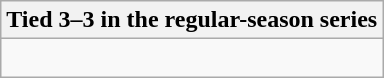<table class="wikitable collapsible collapsed">
<tr>
<th>Tied 3–3 in the regular-season series</th>
</tr>
<tr>
<td><br>




</td>
</tr>
</table>
